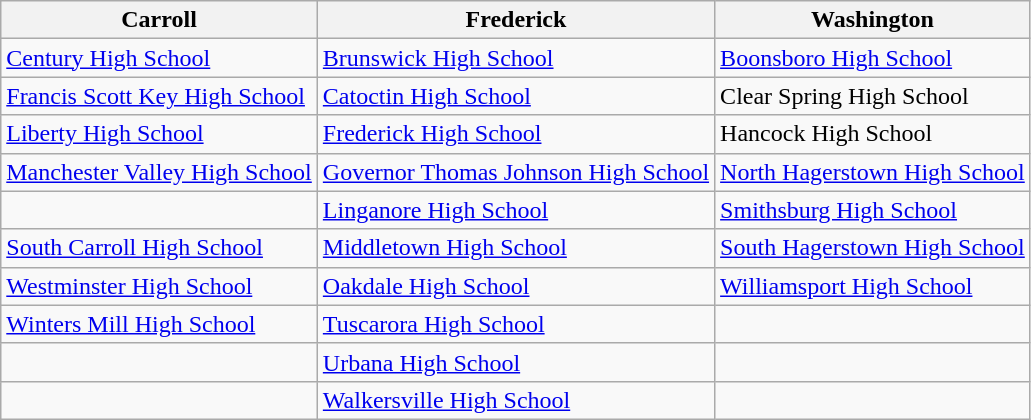<table class="wikitable">
<tr>
<th>Carroll</th>
<th>Frederick</th>
<th>Washington</th>
</tr>
<tr>
<td><a href='#'>Century High School</a></td>
<td><a href='#'>Brunswick High School</a></td>
<td><a href='#'>Boonsboro High School</a></td>
</tr>
<tr>
<td><a href='#'>Francis Scott Key High School</a></td>
<td><a href='#'>Catoctin High School</a></td>
<td>Clear Spring High School</td>
</tr>
<tr>
<td><a href='#'>Liberty High School</a></td>
<td><a href='#'>Frederick High School</a></td>
<td>Hancock High School</td>
</tr>
<tr>
<td><a href='#'>Manchester Valley High School</a></td>
<td><a href='#'>Governor Thomas Johnson High School</a></td>
<td><a href='#'>North Hagerstown High School</a></td>
</tr>
<tr>
<td></td>
<td><a href='#'>Linganore High School</a></td>
<td><a href='#'>Smithsburg High School</a></td>
</tr>
<tr>
<td><a href='#'>South Carroll High School</a></td>
<td><a href='#'>Middletown High School</a></td>
<td><a href='#'>South Hagerstown High School</a></td>
</tr>
<tr>
<td><a href='#'>Westminster High School</a></td>
<td><a href='#'>Oakdale High School</a></td>
<td><a href='#'>Williamsport High School</a></td>
</tr>
<tr>
<td><a href='#'>Winters Mill High School</a></td>
<td><a href='#'>Tuscarora High School</a></td>
<td></td>
</tr>
<tr>
<td></td>
<td><a href='#'>Urbana High School</a></td>
<td></td>
</tr>
<tr>
<td></td>
<td><a href='#'>Walkersville High School</a></td>
<td></td>
</tr>
</table>
